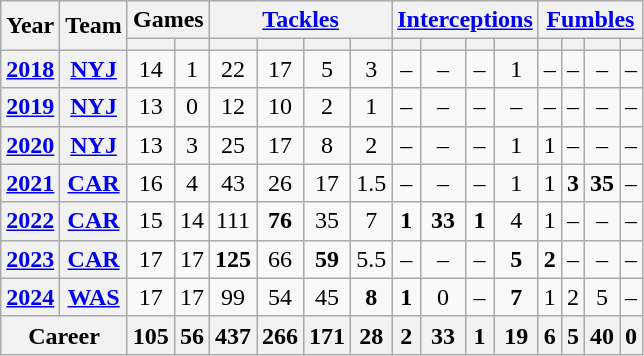<table class="wikitable" style="text-align:center;">
<tr>
<th rowspan="2">Year</th>
<th rowspan="2">Team</th>
<th colspan="2">Games</th>
<th colspan="4"><a href='#'>Tackles</a></th>
<th colspan="4"><a href='#'>Interceptions</a></th>
<th colspan="4"><a href='#'>Fumbles</a></th>
</tr>
<tr>
<th></th>
<th></th>
<th></th>
<th></th>
<th></th>
<th></th>
<th></th>
<th></th>
<th></th>
<th></th>
<th></th>
<th></th>
<th></th>
<th></th>
</tr>
<tr>
<th><a href='#'>2018</a></th>
<th><a href='#'>NYJ</a></th>
<td>14</td>
<td>1</td>
<td>22</td>
<td>17</td>
<td>5</td>
<td>3</td>
<td>–</td>
<td>–</td>
<td>–</td>
<td>1</td>
<td>–</td>
<td>–</td>
<td>–</td>
<td>–</td>
</tr>
<tr>
<th><a href='#'>2019</a></th>
<th><a href='#'>NYJ</a></th>
<td>13</td>
<td>0</td>
<td>12</td>
<td>10</td>
<td>2</td>
<td>1</td>
<td>–</td>
<td>–</td>
<td>–</td>
<td>–</td>
<td>–</td>
<td>–</td>
<td>–</td>
<td>–</td>
</tr>
<tr>
<th><a href='#'>2020</a></th>
<th><a href='#'>NYJ</a></th>
<td>13</td>
<td>3</td>
<td>25</td>
<td>17</td>
<td>8</td>
<td>2</td>
<td>–</td>
<td>–</td>
<td>–</td>
<td>1</td>
<td>1</td>
<td>–</td>
<td>–</td>
<td>–</td>
</tr>
<tr>
<th><a href='#'>2021</a></th>
<th><a href='#'>CAR</a></th>
<td>16</td>
<td>4</td>
<td>43</td>
<td>26</td>
<td>17</td>
<td>1.5</td>
<td>–</td>
<td>–</td>
<td>–</td>
<td>1</td>
<td>1</td>
<td><strong>3</strong></td>
<td><strong>35</strong></td>
<td>–</td>
</tr>
<tr>
<th><a href='#'>2022</a></th>
<th><a href='#'>CAR</a></th>
<td>15</td>
<td>14</td>
<td>111</td>
<td><strong>76</strong></td>
<td>35</td>
<td>7</td>
<td><strong>1</strong></td>
<td><strong>33</strong></td>
<td><strong>1</strong></td>
<td>4</td>
<td>1</td>
<td>–</td>
<td>–</td>
<td>–</td>
</tr>
<tr>
<th><a href='#'>2023</a></th>
<th><a href='#'>CAR</a></th>
<td>17</td>
<td>17</td>
<td><strong>125</strong></td>
<td>66</td>
<td><strong>59</strong></td>
<td>5.5</td>
<td>–</td>
<td>–</td>
<td>–</td>
<td><strong>5</strong></td>
<td><strong>2</strong></td>
<td>–</td>
<td>–</td>
<td>–</td>
</tr>
<tr>
<th><a href='#'>2024</a></th>
<th><a href='#'>WAS</a></th>
<td>17</td>
<td>17</td>
<td>99</td>
<td>54</td>
<td>45</td>
<td><strong>8</strong></td>
<td><strong>1</strong></td>
<td>0</td>
<td>–</td>
<td><strong>7</strong></td>
<td>1</td>
<td>2</td>
<td>5</td>
<td>–</td>
</tr>
<tr>
<th colspan="2">Career</th>
<th>105</th>
<th>56</th>
<th>437</th>
<th>266</th>
<th>171</th>
<th>28</th>
<th>2</th>
<th>33</th>
<th>1</th>
<th>19</th>
<th>6</th>
<th>5</th>
<th>40</th>
<th>0</th>
</tr>
</table>
